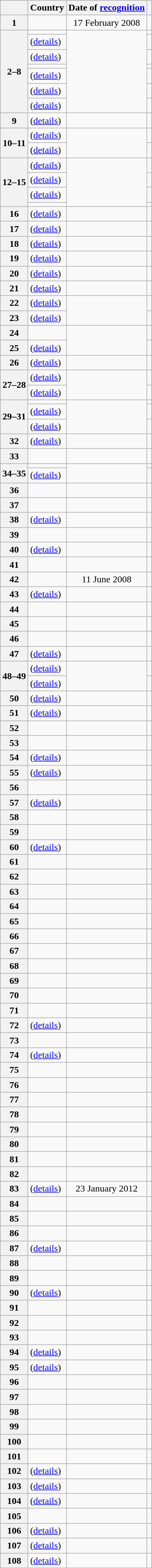<table class="wikitable sortable" style="text-align: center;">
<tr>
<th scope="col"></th>
<th scope="col">Country</th>
<th scope="col">Date of <a href='#'>recognition</a></th>
<th scope=col class="unsortable"></th>
</tr>
<tr>
<th scope="row">1</th>
<td align="left"></td>
<td style="text-align: center;">17 February 2008</td>
<td></td>
</tr>
<tr>
<th rowspan="7" scope="row">2–8</th>
<td align="left"></td>
<td rowspan="7"></td>
<td style="text-align: center;"></td>
</tr>
<tr>
<td align="left"> (<a href='#'>details</a>)</td>
<td style="text-align: center;"></td>
</tr>
<tr>
<td align="left"> (<a href='#'>details</a>)</td>
<td style="text-align: center;"></td>
</tr>
<tr>
<td align="left"></td>
<td style="text-align: center;"></td>
</tr>
<tr>
<td align="left"> (<a href='#'>details</a>)</td>
<td style="text-align: center;"></td>
</tr>
<tr>
<td align="left"> (<a href='#'>details</a>)</td>
<td style="text-align: center;"></td>
</tr>
<tr>
<td align="left"> (<a href='#'>details</a>)</td>
<td style="text-align: center;"></td>
</tr>
<tr>
<th scope="row">9</th>
<td align="left"> (<a href='#'>details</a>)</td>
<td></td>
<td style="text-align: center;"></td>
</tr>
<tr>
<th rowspan="2" scope="row">10–11</th>
<td align="left"> (<a href='#'>details</a>)</td>
<td rowspan="2"></td>
<td style="text-align: center;"></td>
</tr>
<tr>
<td align="left"> (<a href='#'>details</a>)</td>
<td style="text-align: center;"></td>
</tr>
<tr>
<th rowspan="4" scope="row">12–15</th>
<td align="left"> (<a href='#'>details</a>)</td>
<td rowspan="4"></td>
<td style="text-align: center;"></td>
</tr>
<tr>
<td align="left"> (<a href='#'>details</a>)</td>
<td style="text-align: center;"></td>
</tr>
<tr>
<td align="left"> (<a href='#'>details</a>)</td>
<td style="text-align: center;"></td>
</tr>
<tr>
<td align="left"></td>
<td style="text-align: center;"></td>
</tr>
<tr>
<th scope="row">16</th>
<td align="left"> (<a href='#'>details</a>)</td>
<td></td>
<td style="text-align: center;"></td>
</tr>
<tr>
<th scope="row">17</th>
<td align="left"> (<a href='#'>details</a>)</td>
<td></td>
<td style="text-align: center;"></td>
</tr>
<tr>
<th scope="row">18</th>
<td align="left"> (<a href='#'>details</a>)</td>
<td></td>
<td style="text-align: center;"></td>
</tr>
<tr>
<th scope="row">19</th>
<td align="left"> (<a href='#'>details</a>)</td>
<td></td>
<td style="text-align: center;"></td>
</tr>
<tr>
<th scope="row">20</th>
<td align="left"> (<a href='#'>details</a>)</td>
<td></td>
<td style="text-align: center;"></td>
</tr>
<tr>
<th scope="row">21</th>
<td align="left"> (<a href='#'>details</a>)</td>
<td></td>
<td style="text-align: center;"></td>
</tr>
<tr>
<th scope="row">22</th>
<td align="left"> (<a href='#'>details</a>)</td>
<td rowspan="2"></td>
<td style="text-align: center;"></td>
</tr>
<tr>
<th scope="row">23</th>
<td align="left"> (<a href='#'>details</a>)</td>
<td style="text-align: center;"></td>
</tr>
<tr>
<th scope="row">24</th>
<td align="left"></td>
<td rowspan="2"></td>
<td style="text-align: center;"></td>
</tr>
<tr>
<th scope="row">25</th>
<td align="left"> (<a href='#'>details</a>)</td>
<td style="text-align: center;"></td>
</tr>
<tr>
<th scope="row">26</th>
<td align="left"> (<a href='#'>details</a>)</td>
<td></td>
<td style="text-align: center;"></td>
</tr>
<tr>
<th rowspan="2" scope="row">27–28</th>
<td align="left"> (<a href='#'>details</a>)</td>
<td rowspan="2"></td>
<td style="text-align: center;"></td>
</tr>
<tr>
<td align="left"> (<a href='#'>details</a>)</td>
<td style="text-align: center;"></td>
</tr>
<tr>
<th rowspan="3" scope="row">29–31</th>
<td align="left"></td>
<td rowspan="3"></td>
<td style="text-align: center;"></td>
</tr>
<tr>
<td align="left"> (<a href='#'>details</a>)</td>
<td style="text-align: center;"></td>
</tr>
<tr>
<td align="left"> (<a href='#'>details</a>)</td>
<td style="text-align: center;"></td>
</tr>
<tr>
<th scope="row">32</th>
<td align="left"> (<a href='#'>details</a>)</td>
<td></td>
<td style="text-align: center;"></td>
</tr>
<tr>
<th scope="row">33</th>
<td align="left"></td>
<td></td>
<td style="text-align: center;"></td>
</tr>
<tr>
<th rowspan="2" scope="row">34–35</th>
<td align="left"></td>
<td rowspan="2"></td>
<td style="text-align: center;"></td>
</tr>
<tr>
<td align="left"> (<a href='#'>details</a>)</td>
<td style="text-align: center;"></td>
</tr>
<tr>
<th scope="row">36</th>
<td align="left"></td>
<td></td>
<td style="text-align: center;"></td>
</tr>
<tr>
<th scope="row">37</th>
<td align="left"></td>
<td></td>
<td style="text-align: center;"></td>
</tr>
<tr>
<th scope="row">38</th>
<td align="left"> (<a href='#'>details</a>)</td>
<td></td>
<td style="text-align: center;"></td>
</tr>
<tr>
<th scope="row">39</th>
<td align="left"></td>
<td></td>
<td style="text-align: center;"></td>
</tr>
<tr>
<th scope="row">40</th>
<td align="left"> (<a href='#'>details</a>)</td>
<td></td>
<td style="text-align: center;"></td>
</tr>
<tr>
<th scope="row">41</th>
<td align="left"></td>
<td></td>
<td style="text-align: center;"></td>
</tr>
<tr>
<th scope="row">42</th>
<td align="left"></td>
<td data-sort-value="2008-06-11">11 June 2008</td>
<td></td>
</tr>
<tr>
<th scope="row">43</th>
<td align="left"> (<a href='#'>details</a>)</td>
<td></td>
<td style="text-align: center;"></td>
</tr>
<tr>
<th scope="row">44</th>
<td align="left"></td>
<td></td>
<td style="text-align: center;"></td>
</tr>
<tr>
<th scope="row">45</th>
<td align="left"></td>
<td></td>
<td style="text-align: center;"></td>
</tr>
<tr>
<th scope="row">46</th>
<td align="left"></td>
<td></td>
<td style="text-align: center;"></td>
</tr>
<tr>
<th scope="row">47</th>
<td align="left"> (<a href='#'>details</a>)</td>
<td></td>
<td style="text-align: center;"></td>
</tr>
<tr>
<th rowspan="2" scope="row">48–49</th>
<td align="left"> (<a href='#'>details</a>)</td>
<td rowspan="2"></td>
<td style="text-align: center;"></td>
</tr>
<tr>
<td align="left"> (<a href='#'>details</a>)</td>
<td style="text-align: center;"></td>
</tr>
<tr>
<th scope="row">50</th>
<td align="left"> (<a href='#'>details</a>)</td>
<td></td>
<td style="text-align: center;"></td>
</tr>
<tr>
<th scope="row">51</th>
<td align="left"> (<a href='#'>details</a>)</td>
<td></td>
<td style="text-align: center;"></td>
</tr>
<tr>
<th scope="row">52</th>
<td align="left"></td>
<td></td>
<td style="text-align: center;"></td>
</tr>
<tr>
<th scope="row">53</th>
<td align="left"></td>
<td></td>
<td style="text-align: center;"></td>
</tr>
<tr>
<th scope="row">54</th>
<td align="left"> (<a href='#'>details</a>)</td>
<td></td>
<td style="text-align: center;"></td>
</tr>
<tr>
<th scope="row">55</th>
<td align="left"> (<a href='#'>details</a>)</td>
<td></td>
<td style="text-align: center;"></td>
</tr>
<tr>
<th scope="row">56</th>
<td align="left"></td>
<td></td>
<td style="text-align: center;"></td>
</tr>
<tr>
<th scope="row">57</th>
<td align="left"> (<a href='#'>details</a>)</td>
<td></td>
<td style="text-align: center;"></td>
</tr>
<tr>
<th scope="row">58</th>
<td align="left"></td>
<td></td>
<td style="text-align: center;"></td>
</tr>
<tr>
<th scope="row">59</th>
<td align="left"></td>
<td></td>
<td style="text-align: center;"></td>
</tr>
<tr>
<th scope="row">60</th>
<td align="left"> (<a href='#'>details</a>)</td>
<td></td>
<td style="text-align: center;"></td>
</tr>
<tr>
<th scope="row">61</th>
<td align="left"></td>
<td></td>
<td style="text-align: center;"></td>
</tr>
<tr>
<th scope="row">62</th>
<td align="left"></td>
<td></td>
<td style="text-align: center;"></td>
</tr>
<tr>
<th scope="row">63</th>
<td align="left"></td>
<td></td>
<td style="text-align: center;"></td>
</tr>
<tr>
<th scope="row">64</th>
<td align="left"></td>
<td></td>
<td style="text-align: center;"></td>
</tr>
<tr>
<th scope="row">65</th>
<td align="left"></td>
<td></td>
<td style="text-align: center;"></td>
</tr>
<tr>
<th scope="row">66</th>
<td align="left"></td>
<td></td>
<td style="text-align: center;"></td>
</tr>
<tr>
<th scope="row">67</th>
<td align="left"></td>
<td></td>
<td style="text-align: center;"></td>
</tr>
<tr>
<th scope="row">68</th>
<td align="left"></td>
<td></td>
<td style="text-align: center;"></td>
</tr>
<tr>
<th scope="row">69</th>
<td align="left"></td>
<td></td>
<td style="text-align: center;"></td>
</tr>
<tr>
<th scope="row">70</th>
<td align="left"></td>
<td></td>
<td style="text-align: center;"></td>
</tr>
<tr>
<th scope="row">71</th>
<td align="left"></td>
<td></td>
<td style="text-align: center;"></td>
</tr>
<tr>
<th scope="row">72</th>
<td align="left"> (<a href='#'>details</a>)</td>
<td></td>
<td style="text-align: center;"></td>
</tr>
<tr>
<th scope="row">73</th>
<td align="left"></td>
<td></td>
<td style="text-align: center;"></td>
</tr>
<tr>
<th scope="row">74</th>
<td align="left"> (<a href='#'>details</a>)</td>
<td></td>
<td style="text-align: center;"></td>
</tr>
<tr>
<th scope="row">75</th>
<td align="left"></td>
<td></td>
<td style="text-align: center;"></td>
</tr>
<tr>
<th scope="row">76</th>
<td align="left"></td>
<td></td>
<td style="text-align: center;"></td>
</tr>
<tr>
<th scope="row">77</th>
<td align="left"></td>
<td></td>
<td style="text-align: center;"></td>
</tr>
<tr>
<th scope="row">78</th>
<td align="left"></td>
<td></td>
<td style="text-align: center;"></td>
</tr>
<tr>
<th scope="row">79</th>
<td align="left"></td>
<td></td>
<td style="text-align: center;"></td>
</tr>
<tr>
<th scope="row">80</th>
<td align="left"></td>
<td></td>
<td style="text-align: center;"></td>
</tr>
<tr>
<th scope="row">81</th>
<td align="left"></td>
<td></td>
<td style="text-align: center;"></td>
</tr>
<tr>
<th scope="row">82</th>
<td align="left"></td>
<td></td>
<td style="text-align: center;"></td>
</tr>
<tr>
<th scope="row">83</th>
<td align="left"> (<a href='#'>details</a>)</td>
<td data-sort-value="2012-01-23">23 January 2012</td>
<td></td>
</tr>
<tr>
<th scope="row">84</th>
<td align="left"></td>
<td></td>
<td style="text-align: center;"></td>
</tr>
<tr>
<th scope="row">85</th>
<td align="left"></td>
<td></td>
<td style="text-align: center;"></td>
</tr>
<tr>
<th scope="row">86</th>
<td align="left"></td>
<td></td>
<td style="text-align: center;"></td>
</tr>
<tr>
<th scope="row">87</th>
<td align="left"> (<a href='#'>details</a>)</td>
<td></td>
<td style="text-align: center;"></td>
</tr>
<tr>
<th scope="row">88</th>
<td align="left"></td>
<td></td>
<td style="text-align: center;"></td>
</tr>
<tr>
<th scope="row">89</th>
<td align="left"></td>
<td></td>
<td style="text-align: center;"></td>
</tr>
<tr>
<th scope="row">90</th>
<td align="left"> (<a href='#'>details</a>)</td>
<td></td>
<td style="text-align: center;"></td>
</tr>
<tr>
<th scope="row">91</th>
<td align="left"></td>
<td></td>
<td style="text-align: center;"></td>
</tr>
<tr>
<th scope="row">92</th>
<td align="left"></td>
<td></td>
<td style="text-align: center;"></td>
</tr>
<tr>
<th scope="row">93</th>
<td align="left"></td>
<td></td>
<td style="text-align: center;"></td>
</tr>
<tr>
<th scope="row">94</th>
<td align="left"> (<a href='#'>details</a>)</td>
<td></td>
<td style="text-align: center;"></td>
</tr>
<tr>
<th scope="row">95</th>
<td align="left"> (<a href='#'>details</a>)</td>
<td></td>
<td style="text-align: center;"></td>
</tr>
<tr>
<th scope="row">96</th>
<td align="left"></td>
<td></td>
<td style="text-align: center;"></td>
</tr>
<tr>
<th scope="row">97</th>
<td align="left"></td>
<td></td>
<td style="text-align: center;"></td>
</tr>
<tr>
<th scope="row">98</th>
<td align="left"></td>
<td></td>
<td style="text-align: center;"></td>
</tr>
<tr>
<th scope="row">99</th>
<td align="left"></td>
<td data-sort-value="2014-02-11"></td>
<td></td>
</tr>
<tr>
<th scope="row">100</th>
<td align="left"></td>
<td></td>
<td style="text-align: center;"></td>
</tr>
<tr>
<th scope="row">101</th>
<td align="left"></td>
<td></td>
<td style="text-align: center;"></td>
</tr>
<tr>
<th scope="row">102</th>
<td align="left"> (<a href='#'>details</a>)</td>
<td></td>
<td style="text-align: center;"></td>
</tr>
<tr>
<th scope="row">103</th>
<td align="left"> (<a href='#'>details</a>)</td>
<td></td>
<td style="text-align: center;"></td>
</tr>
<tr>
<th scope="row">104</th>
<td align="left"> (<a href='#'>details</a>)</td>
<td></td>
<td style="text-align: center;"></td>
</tr>
<tr>
<th scope="row">105</th>
<td align="left"></td>
<td></td>
<td style="text-align: center;"></td>
</tr>
<tr>
<th scope="row">106</th>
<td align="left"> (<a href='#'>details</a>)</td>
<td></td>
<td style="text-align: center;"></td>
</tr>
<tr>
<th scope="row">107</th>
<td align="left"> (<a href='#'>details</a>)</td>
<td></td>
<td></td>
</tr>
<tr>
<th scope="row">108</th>
<td align="left"> (<a href='#'>details</a>)</td>
<td></td>
<td></td>
</tr>
</table>
